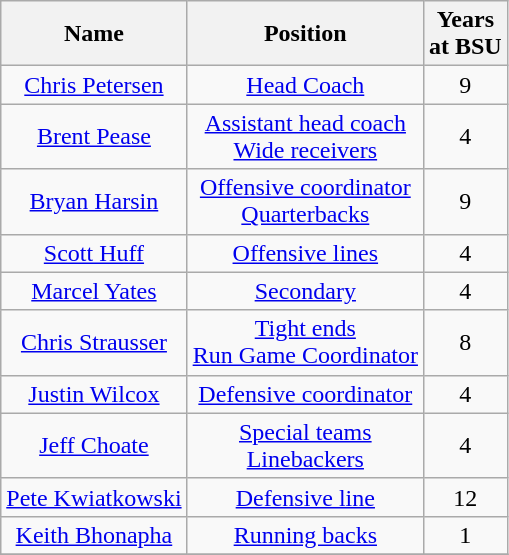<table class="wikitable">
<tr>
<th>Name</th>
<th>Position</th>
<th>Years<br>at BSU</th>
</tr>
<tr align="center">
<td><a href='#'>Chris Petersen</a></td>
<td><a href='#'>Head Coach</a></td>
<td>9</td>
</tr>
<tr align="center">
<td><a href='#'>Brent Pease</a></td>
<td><a href='#'>Assistant head coach</a><br><a href='#'>Wide receivers</a></td>
<td>4</td>
</tr>
<tr align="center">
<td><a href='#'>Bryan Harsin</a></td>
<td><a href='#'>Offensive coordinator</a><br><a href='#'>Quarterbacks</a></td>
<td>9</td>
</tr>
<tr align="center">
<td><a href='#'>Scott Huff</a></td>
<td><a href='#'>Offensive lines</a></td>
<td>4</td>
</tr>
<tr align="center">
<td><a href='#'>Marcel Yates</a></td>
<td><a href='#'>Secondary</a></td>
<td>4</td>
</tr>
<tr align="center">
<td><a href='#'>Chris Strausser</a></td>
<td><a href='#'>Tight ends</a> <br><a href='#'>Run Game Coordinator</a></td>
<td>8</td>
</tr>
<tr align="center">
<td><a href='#'>Justin Wilcox</a></td>
<td><a href='#'>Defensive coordinator</a></td>
<td>4</td>
</tr>
<tr align="center">
<td><a href='#'>Jeff Choate</a></td>
<td><a href='#'>Special teams</a><br><a href='#'>Linebackers</a></td>
<td>4</td>
</tr>
<tr align="center">
<td><a href='#'>Pete Kwiatkowski</a></td>
<td><a href='#'>Defensive line</a></td>
<td>12</td>
</tr>
<tr align="center">
<td><a href='#'>Keith Bhonapha</a></td>
<td><a href='#'>Running backs</a></td>
<td>1</td>
</tr>
<tr align="center">
</tr>
</table>
